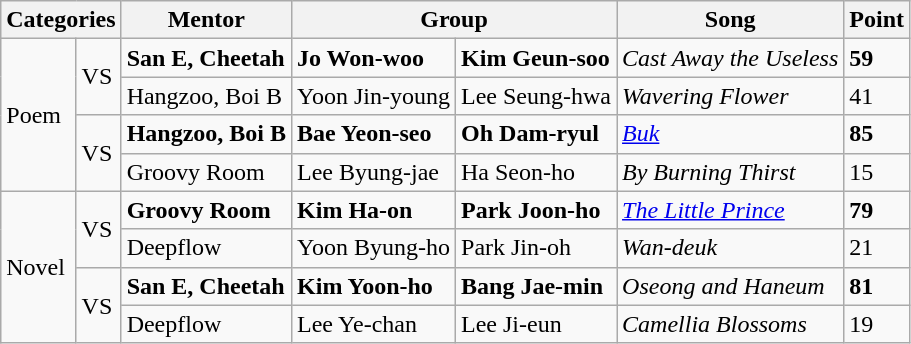<table class="wikitable">
<tr>
<th colspan="2">Categories</th>
<th>Mentor</th>
<th colspan="2">Group</th>
<th>Song</th>
<th>Point</th>
</tr>
<tr>
<td rowspan="4">Poem</td>
<td rowspan="2">VS</td>
<td><strong>San E, Cheetah</strong></td>
<td><strong>Jo Won-woo</strong></td>
<td><strong>Kim Geun-soo</strong></td>
<td><em>Cast Away the Useless</em></td>
<td><strong>59</strong></td>
</tr>
<tr>
<td>Hangzoo, Boi B</td>
<td>Yoon Jin-young</td>
<td>Lee Seung-hwa</td>
<td><em>Wavering Flower</em></td>
<td>41</td>
</tr>
<tr>
<td rowspan="2">VS</td>
<td><strong>Hangzoo, Boi B</strong></td>
<td><strong>Bae Yeon-seo</strong></td>
<td><strong>Oh Dam-ryul</strong></td>
<td><a href='#'><em>Buk</em></a></td>
<td><strong>85</strong></td>
</tr>
<tr>
<td>Groovy Room</td>
<td>Lee Byung-jae</td>
<td>Ha Seon-ho</td>
<td><em>By Burning Thirst</em></td>
<td>15</td>
</tr>
<tr>
<td rowspan="4">Novel</td>
<td rowspan="2">VS</td>
<td><strong>Groovy Room</strong></td>
<td><strong>Kim Ha-on</strong></td>
<td><strong>Park Joon-ho</strong></td>
<td><em><a href='#'>The Little Prince</a></em></td>
<td><strong>79</strong></td>
</tr>
<tr>
<td>Deepflow</td>
<td>Yoon Byung-ho</td>
<td>Park Jin-oh</td>
<td><em>Wan-deuk</em></td>
<td>21</td>
</tr>
<tr>
<td rowspan="2">VS</td>
<td><strong>San E, Cheetah</strong></td>
<td><strong>Kim Yoon-ho</strong></td>
<td><strong>Bang Jae-min</strong></td>
<td><em>Oseong and Haneum</em></td>
<td><strong>81</strong></td>
</tr>
<tr>
<td>Deepflow</td>
<td>Lee Ye-chan</td>
<td>Lee Ji-eun</td>
<td><em>Camellia Blossoms</em></td>
<td>19</td>
</tr>
</table>
